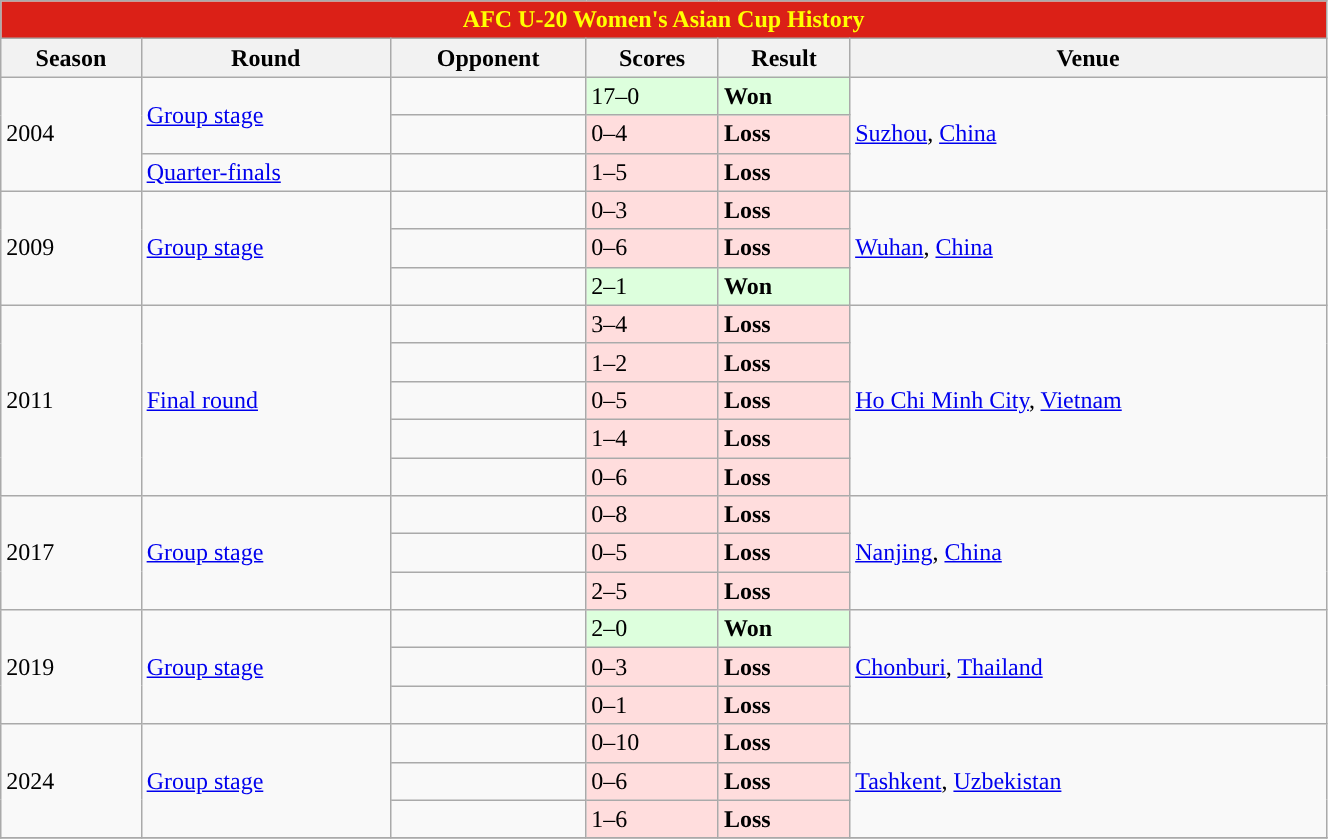<table class="wikitable collapsible collapsed" style="text-align:center, font-size:90% ; width:70%;">
<tr>
<th colspan="6" style="background:#DB2017; color:#FFFF00">AFC U-20 Women's Asian Cup History</th>
</tr>
<tr>
<th>Season</th>
<th>Round</th>
<th>Opponent</th>
<th>Scores</th>
<th>Result</th>
<th>Venue</th>
</tr>
<tr>
<td rowspan="3">2004</td>
<td rowspan="2"><a href='#'>Group stage</a></td>
<td style="text-align:left"></td>
<td style="background:#dfd">17–0</td>
<td style="background:#dfd"><strong>Won</strong></td>
<td rowspan="3"> <a href='#'>Suzhou</a>, <a href='#'>China</a></td>
</tr>
<tr>
<td style="text-align:left"></td>
<td style="background:#fdd">0–4</td>
<td style="background:#fdd"><strong>Loss</strong></td>
</tr>
<tr>
<td rowspan="1"><a href='#'>Quarter-finals</a></td>
<td style="text-align:left"></td>
<td style="background:#fdd">1–5</td>
<td style="background:#fdd"><strong>Loss</strong></td>
</tr>
<tr>
<td rowspan="3">2009</td>
<td rowspan="3"><a href='#'>Group stage</a></td>
<td style="text-align:left"></td>
<td style="background:#fdd">0–3</td>
<td style="background:#fdd"><strong>Loss</strong></td>
<td rowspan="3"> <a href='#'>Wuhan</a>, <a href='#'>China</a></td>
</tr>
<tr>
<td style="text-align:left"></td>
<td style="background:#fdd">0–6</td>
<td style="background:#fdd"><strong>Loss</strong></td>
</tr>
<tr>
<td style="text-align:left"></td>
<td style="background:#dfd">2–1</td>
<td style="background:#dfd"><strong>Won</strong></td>
</tr>
<tr>
<td rowspan="5">2011</td>
<td rowspan="5"><a href='#'>Final round</a></td>
<td style="text-align:left"></td>
<td style="background:#fdd">3–4</td>
<td style="background:#fdd"><strong>Loss</strong></td>
<td rowspan="5"> <a href='#'>Ho Chi Minh City</a>, <a href='#'>Vietnam</a></td>
</tr>
<tr>
<td style="text-align:left"></td>
<td style="background:#fdd">1–2</td>
<td style="background:#fdd"><strong>Loss</strong></td>
</tr>
<tr>
<td style="text-align:left"></td>
<td style="background:#fdd">0–5</td>
<td style="background:#fdd"><strong>Loss</strong></td>
</tr>
<tr>
<td style="text-align"left"></td>
<td style="background:#fdd">1–4</td>
<td style="background:#fdd"><strong>Loss</strong></td>
</tr>
<tr>
<td style="text-align:left"></td>
<td style="background:#fdd">0–6</td>
<td style="background:#fdd"><strong>Loss</strong></td>
</tr>
<tr>
<td rowspan="3">2017</td>
<td rowspan="3"><a href='#'>Group stage</a></td>
<td style="text-align:left"></td>
<td style="background:#fdd">0–8</td>
<td style="background:#fdd"><strong>Loss</strong></td>
<td rowspan="3"> <a href='#'>Nanjing</a>, <a href='#'>China</a></td>
</tr>
<tr>
<td style="text-align:left"></td>
<td style="background:#fdd">0–5</td>
<td style="background:#fdd"><strong>Loss</strong></td>
</tr>
<tr>
<td style="text-align:left"></td>
<td style="background:#fdd">2–5</td>
<td style="background:#fdd"><strong>Loss</strong></td>
</tr>
<tr>
<td rowspan="3">2019</td>
<td rowspan="3"><a href='#'>Group stage</a></td>
<td style="text-align:left"></td>
<td style="background:#dfd">2–0</td>
<td style="background:#dfd"><strong>Won</strong></td>
<td rowspan="3"> <a href='#'>Chonburi</a>, <a href='#'>Thailand</a></td>
</tr>
<tr>
<td style="text-align:left"></td>
<td style="background:#fdd">0–3</td>
<td style="background:#fdd"><strong>Loss</strong></td>
</tr>
<tr>
<td style="text-align:left"></td>
<td style="background:#fdd">0–1</td>
<td style="background:#fdd"><strong>Loss</strong></td>
</tr>
<tr>
<td rowspan="3">2024</td>
<td rowspan="3"><a href='#'>Group stage</a></td>
<td style="text-align:left"></td>
<td style="background:#fdd">0–10</td>
<td style="background:#fdd"><strong>Loss</strong></td>
<td rowspan="3"> <a href='#'>Tashkent</a>, <a href='#'>Uzbekistan</a></td>
</tr>
<tr>
<td style="text-align:left"></td>
<td style="background:#fdd">0–6</td>
<td style="background:#fdd"><strong>Loss</strong></td>
</tr>
<tr>
<td style="text-align:left"></td>
<td style="background:#fdd">1–6</td>
<td style="background:#fdd"><strong>Loss</strong></td>
</tr>
<tr>
</tr>
</table>
